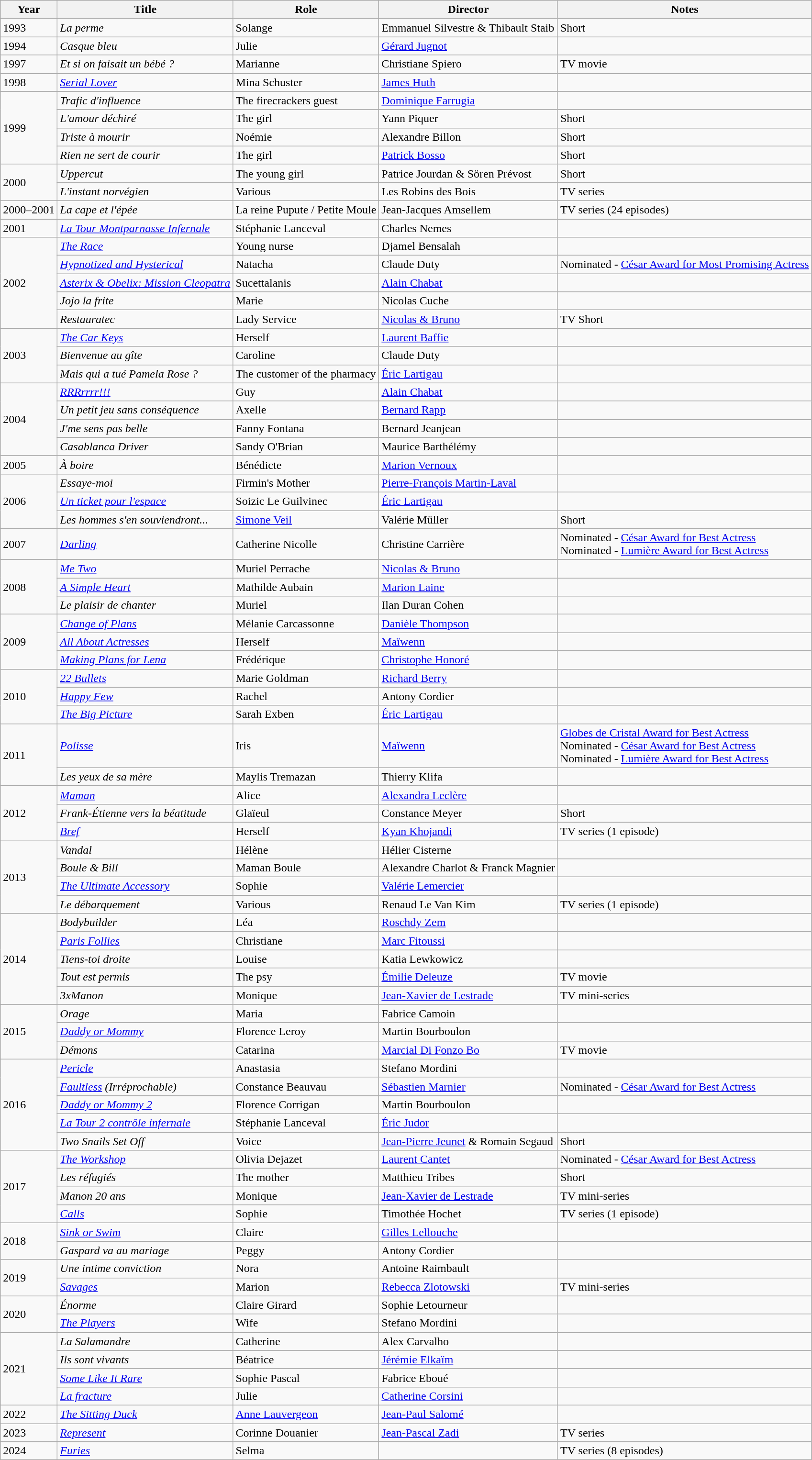<table class="wikitable sortable">
<tr>
<th>Year</th>
<th>Title</th>
<th>Role</th>
<th>Director</th>
<th class="unsortable">Notes</th>
</tr>
<tr>
<td>1993</td>
<td><em>La perme</em></td>
<td>Solange</td>
<td>Emmanuel Silvestre & Thibault Staib</td>
<td>Short</td>
</tr>
<tr>
<td>1994</td>
<td><em>Casque bleu</em></td>
<td>Julie</td>
<td><a href='#'>Gérard Jugnot</a></td>
<td></td>
</tr>
<tr>
<td>1997</td>
<td><em>Et si on faisait un bébé ?</em></td>
<td>Marianne</td>
<td>Christiane Spiero</td>
<td>TV movie</td>
</tr>
<tr>
<td>1998</td>
<td><em><a href='#'>Serial Lover</a></em></td>
<td>Mina Schuster</td>
<td><a href='#'>James Huth</a></td>
<td></td>
</tr>
<tr>
<td rowspan=4>1999</td>
<td><em>Trafic d'influence</em></td>
<td>The firecrackers guest</td>
<td><a href='#'>Dominique Farrugia</a></td>
<td></td>
</tr>
<tr>
<td><em>L'amour déchiré</em></td>
<td>The girl</td>
<td>Yann Piquer</td>
<td>Short</td>
</tr>
<tr>
<td><em>Triste à mourir</em></td>
<td>Noémie</td>
<td>Alexandre Billon</td>
<td>Short</td>
</tr>
<tr>
<td><em>Rien ne sert de courir</em></td>
<td>The girl</td>
<td><a href='#'>Patrick Bosso</a></td>
<td>Short</td>
</tr>
<tr>
<td rowspan=2>2000</td>
<td><em>Uppercut</em></td>
<td>The young girl</td>
<td>Patrice Jourdan & Sören Prévost</td>
<td>Short</td>
</tr>
<tr>
<td><em>L'instant norvégien</em></td>
<td>Various</td>
<td>Les Robins des Bois</td>
<td>TV series</td>
</tr>
<tr>
<td>2000–2001</td>
<td><em>La cape et l'épée</em></td>
<td>La reine Pupute / Petite Moule</td>
<td>Jean-Jacques Amsellem</td>
<td>TV series (24 episodes)</td>
</tr>
<tr>
<td>2001</td>
<td><em><a href='#'>La Tour Montparnasse Infernale</a></em></td>
<td>Stéphanie Lanceval</td>
<td>Charles Nemes</td>
<td></td>
</tr>
<tr>
<td rowspan=5>2002</td>
<td><em><a href='#'>The Race</a></em></td>
<td>Young nurse</td>
<td>Djamel Bensalah</td>
<td></td>
</tr>
<tr>
<td><em><a href='#'>Hypnotized and Hysterical</a></em></td>
<td>Natacha</td>
<td>Claude Duty</td>
<td>Nominated - <a href='#'>César Award for Most Promising Actress</a></td>
</tr>
<tr>
<td><em><a href='#'>Asterix & Obelix: Mission Cleopatra</a></em></td>
<td>Sucettalanis</td>
<td><a href='#'>Alain Chabat</a></td>
<td></td>
</tr>
<tr>
<td><em>Jojo la frite</em></td>
<td>Marie</td>
<td>Nicolas Cuche</td>
<td></td>
</tr>
<tr>
<td><em>Restauratec</em></td>
<td>Lady Service</td>
<td><a href='#'>Nicolas & Bruno</a></td>
<td>TV Short</td>
</tr>
<tr>
<td rowspan=3>2003</td>
<td><em><a href='#'>The Car Keys</a></em></td>
<td>Herself</td>
<td><a href='#'>Laurent Baffie</a></td>
<td></td>
</tr>
<tr>
<td><em>Bienvenue au gîte</em></td>
<td>Caroline</td>
<td>Claude Duty</td>
<td></td>
</tr>
<tr>
<td><em>Mais qui a tué Pamela Rose ?</em></td>
<td>The customer of the pharmacy</td>
<td><a href='#'>Éric Lartigau</a></td>
<td></td>
</tr>
<tr>
<td rowspan=4>2004</td>
<td><em><a href='#'>RRRrrrr!!!</a></em></td>
<td>Guy</td>
<td><a href='#'>Alain Chabat</a></td>
<td></td>
</tr>
<tr>
<td><em>Un petit jeu sans conséquence</em></td>
<td>Axelle</td>
<td><a href='#'>Bernard Rapp</a></td>
<td></td>
</tr>
<tr>
<td><em>J'me sens pas belle</em></td>
<td>Fanny Fontana</td>
<td>Bernard Jeanjean</td>
<td></td>
</tr>
<tr>
<td><em>Casablanca Driver</em></td>
<td>Sandy O'Brian</td>
<td>Maurice Barthélémy</td>
<td></td>
</tr>
<tr>
<td>2005</td>
<td><em>À boire</em></td>
<td>Bénédicte</td>
<td><a href='#'>Marion Vernoux</a></td>
<td></td>
</tr>
<tr>
<td rowspan=3>2006</td>
<td><em>Essaye-moi</em></td>
<td>Firmin's Mother</td>
<td><a href='#'>Pierre-François Martin-Laval</a></td>
<td></td>
</tr>
<tr>
<td><em><a href='#'>Un ticket pour l'espace</a></em></td>
<td>Soizic Le Guilvinec</td>
<td><a href='#'>Éric Lartigau</a></td>
<td></td>
</tr>
<tr>
<td><em>Les hommes s'en souviendront...</em></td>
<td><a href='#'>Simone Veil</a></td>
<td>Valérie Müller</td>
<td>Short</td>
</tr>
<tr>
<td>2007</td>
<td><em><a href='#'>Darling</a></em></td>
<td>Catherine Nicolle</td>
<td>Christine Carrière</td>
<td>Nominated - <a href='#'>César Award for Best Actress</a><br>Nominated - <a href='#'>Lumière Award for Best Actress</a></td>
</tr>
<tr>
<td rowspan=3>2008</td>
<td><em><a href='#'>Me Two</a></em></td>
<td>Muriel Perrache</td>
<td><a href='#'>Nicolas & Bruno</a></td>
<td></td>
</tr>
<tr>
<td><em><a href='#'>A Simple Heart</a></em></td>
<td>Mathilde Aubain</td>
<td><a href='#'>Marion Laine</a></td>
<td></td>
</tr>
<tr>
<td><em>Le plaisir de chanter</em></td>
<td>Muriel</td>
<td>Ilan Duran Cohen</td>
<td></td>
</tr>
<tr>
<td rowspan=3>2009</td>
<td><em><a href='#'>Change of Plans</a></em></td>
<td>Mélanie Carcassonne</td>
<td><a href='#'>Danièle Thompson</a></td>
<td></td>
</tr>
<tr>
<td><em><a href='#'>All About Actresses</a></em></td>
<td>Herself</td>
<td><a href='#'>Maïwenn</a></td>
<td></td>
</tr>
<tr>
<td><em><a href='#'>Making Plans for Lena</a></em></td>
<td>Frédérique</td>
<td><a href='#'>Christophe Honoré</a></td>
<td></td>
</tr>
<tr>
<td rowspan=3>2010</td>
<td><em><a href='#'>22 Bullets</a></em></td>
<td>Marie Goldman</td>
<td><a href='#'>Richard Berry</a></td>
<td></td>
</tr>
<tr>
<td><em><a href='#'>Happy Few</a></em></td>
<td>Rachel</td>
<td>Antony Cordier</td>
<td></td>
</tr>
<tr>
<td><em><a href='#'>The Big Picture</a></em></td>
<td>Sarah Exben</td>
<td><a href='#'>Éric Lartigau</a></td>
<td></td>
</tr>
<tr>
<td rowspan=2>2011</td>
<td><em><a href='#'>Polisse</a></em></td>
<td>Iris</td>
<td><a href='#'>Maïwenn</a></td>
<td><a href='#'>Globes de Cristal Award for Best Actress</a><br>Nominated - <a href='#'>César Award for Best Actress</a><br>Nominated - <a href='#'>Lumière Award for Best Actress</a></td>
</tr>
<tr>
<td><em>Les yeux de sa mère</em></td>
<td>Maylis Tremazan</td>
<td>Thierry Klifa</td>
<td></td>
</tr>
<tr>
<td rowspan=3>2012</td>
<td><em><a href='#'>Maman</a></em></td>
<td>Alice</td>
<td><a href='#'>Alexandra Leclère</a></td>
<td></td>
</tr>
<tr>
<td><em>Frank-Étienne vers la béatitude</em></td>
<td>Glaïeul</td>
<td>Constance Meyer</td>
<td>Short</td>
</tr>
<tr>
<td><em><a href='#'>Bref</a></em></td>
<td>Herself</td>
<td><a href='#'>Kyan Khojandi</a></td>
<td>TV series (1 episode)</td>
</tr>
<tr>
<td rowspan=4>2013</td>
<td><em>Vandal</em></td>
<td>Hélène</td>
<td>Hélier Cisterne</td>
<td></td>
</tr>
<tr>
<td><em>Boule & Bill</em></td>
<td>Maman Boule</td>
<td>Alexandre Charlot & Franck Magnier</td>
<td></td>
</tr>
<tr>
<td><em><a href='#'>The Ultimate Accessory</a></em></td>
<td>Sophie</td>
<td><a href='#'>Valérie Lemercier</a></td>
<td></td>
</tr>
<tr>
<td><em>Le débarquement</em></td>
<td>Various</td>
<td>Renaud Le Van Kim</td>
<td>TV series (1 episode)</td>
</tr>
<tr>
<td rowspan=5>2014</td>
<td><em>Bodybuilder</em></td>
<td>Léa</td>
<td><a href='#'>Roschdy Zem</a></td>
<td></td>
</tr>
<tr>
<td><em><a href='#'>Paris Follies</a></em></td>
<td>Christiane</td>
<td><a href='#'>Marc Fitoussi</a></td>
<td></td>
</tr>
<tr>
<td><em>Tiens-toi droite</em></td>
<td>Louise</td>
<td>Katia Lewkowicz</td>
<td></td>
</tr>
<tr>
<td><em>Tout est permis</em></td>
<td>The psy</td>
<td><a href='#'>Émilie Deleuze</a></td>
<td>TV movie</td>
</tr>
<tr>
<td><em>3xManon</em></td>
<td>Monique</td>
<td><a href='#'>Jean-Xavier de Lestrade</a></td>
<td>TV mini-series</td>
</tr>
<tr>
<td rowspan=3>2015</td>
<td><em>Orage</em></td>
<td>Maria</td>
<td>Fabrice Camoin</td>
<td></td>
</tr>
<tr>
<td><em><a href='#'>Daddy or Mommy</a></em></td>
<td>Florence Leroy</td>
<td>Martin Bourboulon</td>
<td></td>
</tr>
<tr>
<td><em>Démons</em></td>
<td>Catarina</td>
<td><a href='#'>Marcial Di Fonzo Bo</a></td>
<td>TV movie</td>
</tr>
<tr>
<td rowspan=5>2016</td>
<td><em><a href='#'>Pericle</a></em></td>
<td>Anastasia</td>
<td>Stefano Mordini</td>
<td></td>
</tr>
<tr>
<td><em><a href='#'>Faultless</a> (Irréprochable)</em></td>
<td>Constance Beauvau</td>
<td><a href='#'>Sébastien Marnier</a></td>
<td>Nominated - <a href='#'>César Award for Best Actress</a></td>
</tr>
<tr>
<td><em><a href='#'>Daddy or Mommy 2</a></em></td>
<td>Florence Corrigan</td>
<td>Martin Bourboulon</td>
<td></td>
</tr>
<tr>
<td><em><a href='#'>La Tour 2 contrôle infernale</a></em></td>
<td>Stéphanie Lanceval</td>
<td><a href='#'>Éric Judor</a></td>
<td></td>
</tr>
<tr>
<td><em>Two Snails Set Off</em></td>
<td>Voice</td>
<td><a href='#'>Jean-Pierre Jeunet</a> & Romain Segaud</td>
<td>Short</td>
</tr>
<tr>
<td rowspan=4>2017</td>
<td><em><a href='#'>The Workshop</a></em></td>
<td>Olivia Dejazet</td>
<td><a href='#'>Laurent Cantet</a></td>
<td>Nominated - <a href='#'>César Award for Best Actress</a></td>
</tr>
<tr>
<td><em>Les réfugiés</em></td>
<td>The mother</td>
<td>Matthieu Tribes</td>
<td>Short</td>
</tr>
<tr>
<td><em>Manon 20 ans</em></td>
<td>Monique</td>
<td><a href='#'>Jean-Xavier de Lestrade</a></td>
<td>TV mini-series</td>
</tr>
<tr>
<td><em><a href='#'>Calls</a></em></td>
<td>Sophie</td>
<td>Timothée Hochet</td>
<td>TV series (1 episode)</td>
</tr>
<tr>
<td rowspan=2>2018</td>
<td><em><a href='#'>Sink or Swim</a></em></td>
<td>Claire</td>
<td><a href='#'>Gilles Lellouche</a></td>
<td></td>
</tr>
<tr>
<td><em>Gaspard va au mariage</em></td>
<td>Peggy</td>
<td>Antony Cordier</td>
<td></td>
</tr>
<tr>
<td rowspan=2>2019</td>
<td><em>Une intime conviction</em></td>
<td>Nora</td>
<td>Antoine Raimbault</td>
<td></td>
</tr>
<tr>
<td><em><a href='#'>Savages</a></em></td>
<td>Marion</td>
<td><a href='#'>Rebecca Zlotowski</a></td>
<td>TV mini-series</td>
</tr>
<tr>
<td rowspan=2>2020</td>
<td><em>Énorme</em></td>
<td>Claire Girard</td>
<td>Sophie Letourneur</td>
<td></td>
</tr>
<tr>
<td><em><a href='#'>The Players</a></em></td>
<td>Wife</td>
<td>Stefano Mordini</td>
<td></td>
</tr>
<tr>
<td rowspan=4>2021</td>
<td><em>La Salamandre</em></td>
<td>Catherine</td>
<td>Alex Carvalho</td>
<td></td>
</tr>
<tr>
<td><em>Ils sont vivants</em></td>
<td>Béatrice</td>
<td><a href='#'>Jérémie Elkaïm</a></td>
<td></td>
</tr>
<tr>
<td><em><a href='#'>Some Like It Rare</a></em></td>
<td>Sophie Pascal</td>
<td>Fabrice Eboué</td>
<td></td>
</tr>
<tr>
<td><em><a href='#'>La fracture</a></em></td>
<td>Julie</td>
<td><a href='#'>Catherine Corsini</a></td>
<td></td>
</tr>
<tr>
<td>2022</td>
<td><em><a href='#'>The Sitting Duck</a></em></td>
<td><a href='#'>Anne Lauvergeon</a></td>
<td><a href='#'>Jean-Paul Salomé</a></td>
<td></td>
</tr>
<tr>
<td>2023</td>
<td><em><a href='#'>Represent</a></em></td>
<td>Corinne Douanier</td>
<td><a href='#'>Jean-Pascal Zadi</a></td>
<td>TV series</td>
</tr>
<tr>
<td>2024</td>
<td><em><a href='#'>Furies</a></em></td>
<td>Selma</td>
<td></td>
<td>TV series (8 episodes)</td>
</tr>
</table>
